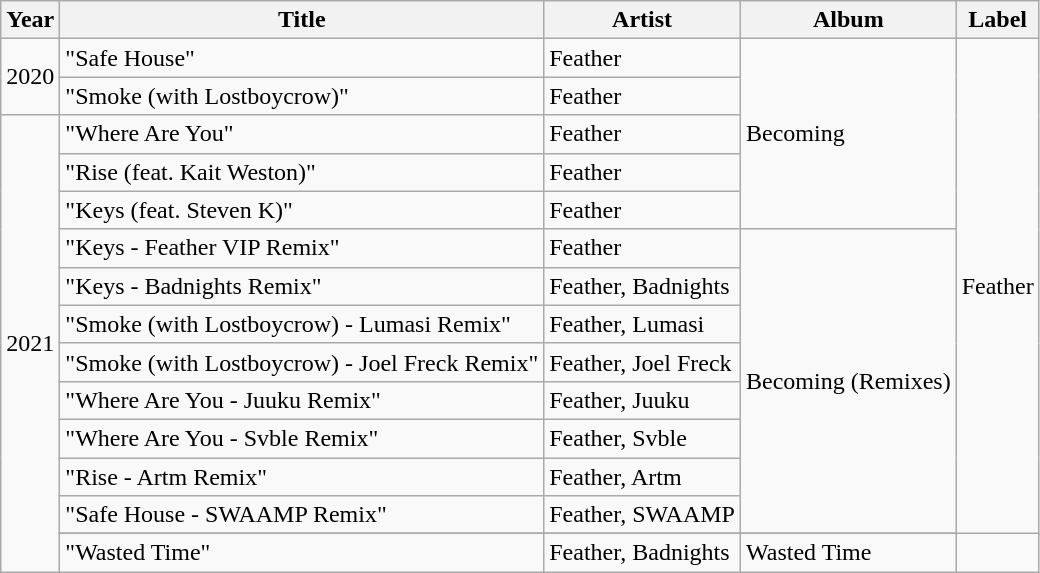<table class="wikitable">
<tr>
<th>Year</th>
<th>Title</th>
<th>Artist</th>
<th>Album</th>
<th>Label</th>
</tr>
<tr>
<td align="left" rowspan="2">2020</td>
<td>"Safe House"</td>
<td>Feather</td>
<td align="left" rowspan="5">Becoming</td>
<td align="left" rowspan="14">Feather</td>
</tr>
<tr>
<td>"Smoke (with Lostboycrow)"</td>
<td>Feather</td>
</tr>
<tr>
<td align="left" rowspan="13">2021</td>
<td>"Where Are You"</td>
<td>Feather</td>
</tr>
<tr>
<td>"Rise (feat. Kait Weston)"</td>
<td>Feather</td>
</tr>
<tr>
<td>"Keys (feat. Steven K)"</td>
<td>Feather</td>
</tr>
<tr>
<td>"Keys - Feather VIP Remix"</td>
<td>Feather</td>
<td align="left" rowspan="8">Becoming (Remixes)</td>
</tr>
<tr>
<td>"Keys - Badnights Remix"</td>
<td>Feather, Badnights</td>
</tr>
<tr>
<td>"Smoke (with Lostboycrow) - Lumasi Remix"</td>
<td>Feather, Lumasi</td>
</tr>
<tr>
<td>"Smoke (with Lostboycrow) - Joel Freck Remix"</td>
<td>Feather, Joel Freck</td>
</tr>
<tr>
<td>"Where Are You - Juuku Remix"</td>
<td>Feather, Juuku</td>
</tr>
<tr>
<td>"Where Are You - Svble Remix"</td>
<td>Feather, Svble</td>
</tr>
<tr>
<td>"Rise - Artm Remix"</td>
<td>Feather, Artm</td>
</tr>
<tr>
<td>"Safe House - SWAAMP Remix"</td>
<td>Feather, SWAAMP</td>
</tr>
<tr>
</tr>
<tr>
<td>"Wasted Time"</td>
<td>Feather, Badnights</td>
<td>Wasted Time</td>
</tr>
</table>
